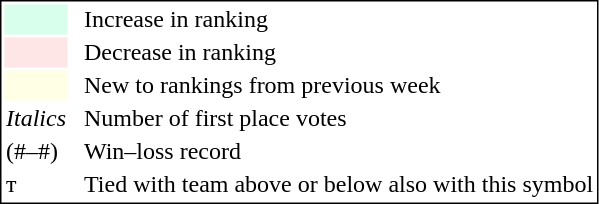<table style="border:1px solid black;">
<tr>
<td style="background:#D8FFEB; width:20px;"></td>
<td> </td>
<td>Increase in ranking</td>
</tr>
<tr>
<td style="background:#FFE6E6; width:20px;"></td>
<td> </td>
<td>Decrease in ranking</td>
</tr>
<tr>
<td style="background:#FFFFE6; width:20px;"></td>
<td> </td>
<td>New to rankings from previous week</td>
</tr>
<tr>
<td><em>Italics</em></td>
<td> </td>
<td>Number of first place votes</td>
</tr>
<tr>
<td>(#–#)</td>
<td> </td>
<td>Win–loss record</td>
</tr>
<tr>
<td>т</td>
<td></td>
<td>Tied with team above or below also with this symbol</td>
</tr>
</table>
